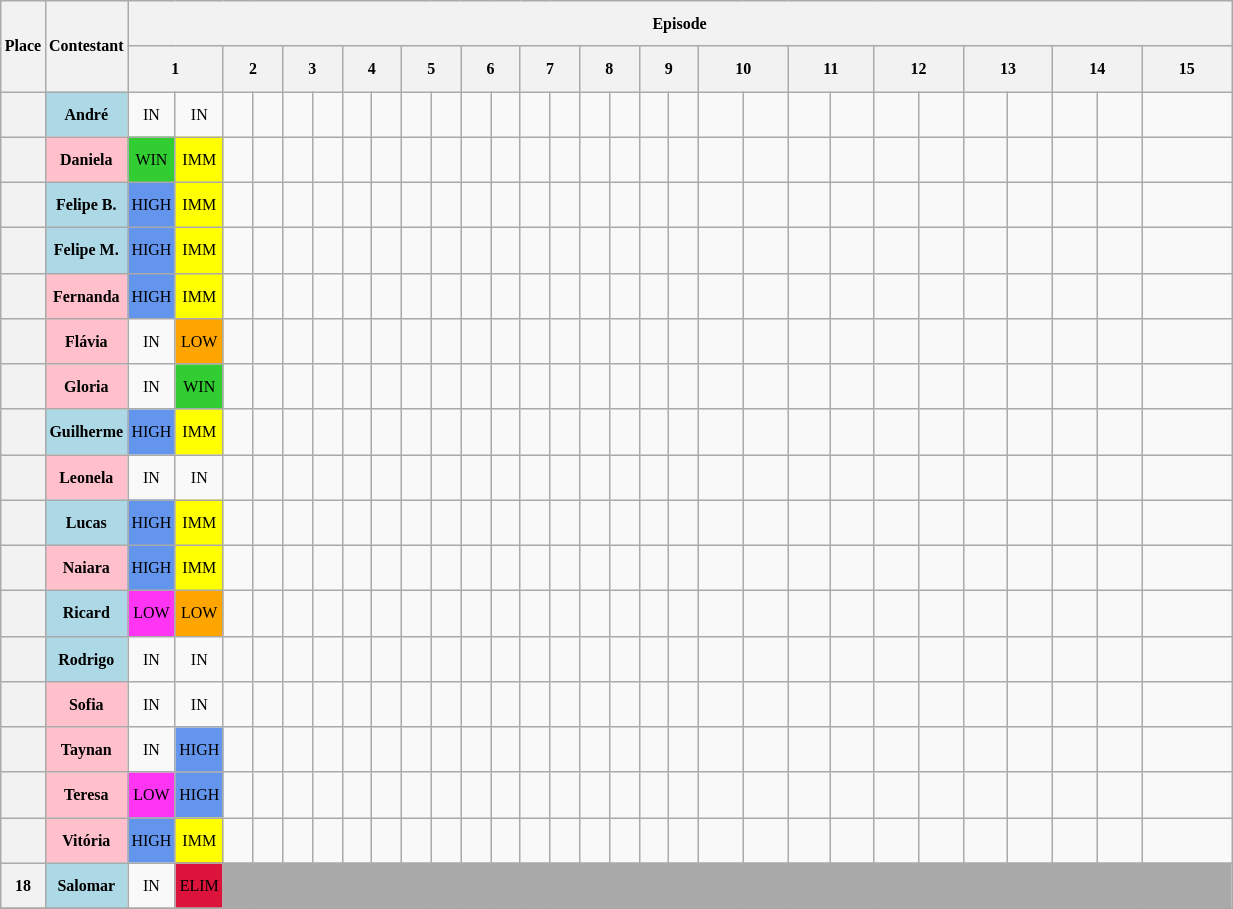<table class="wikitable" style="text-align:center; font-size: 8pt; width:65%; line-height:25px;">
<tr>
<th rowspan="02" width="01.0%">Place</th>
<th rowspan="02" width="03.0%">Contestant</th>
<th colspan="29">Episode</th>
</tr>
<tr>
<th colspan="2">1</th>
<th colspan="2">2</th>
<th colspan="2">3</th>
<th colspan="2">4</th>
<th colspan="2">5</th>
<th colspan="2">6</th>
<th colspan="2">7</th>
<th colspan="2">8</th>
<th colspan="2">9</th>
<th colspan="2">10</th>
<th colspan="2">11</th>
<th colspan="2">12</th>
<th colspan="2">13</th>
<th colspan="2">14</th>
<th>15</th>
</tr>
<tr>
<th></th>
<td bgcolor="ADD8E6"><strong>André</strong></td>
<td>IN</td>
<td>IN</td>
<td></td>
<td></td>
<td></td>
<td></td>
<td></td>
<td></td>
<td></td>
<td></td>
<td></td>
<td></td>
<td></td>
<td></td>
<td></td>
<td></td>
<td></td>
<td></td>
<td></td>
<td></td>
<td></td>
<td></td>
<td></td>
<td></td>
<td></td>
<td></td>
<td></td>
<td></td>
<td></td>
</tr>
<tr>
<th></th>
<td bgcolor="FFC0CB"><strong>Daniela</strong></td>
<td width="3%" bgcolor="32CD32">WIN</td>
<td bgcolor="FFFF00">IMM</td>
<td></td>
<td></td>
<td></td>
<td></td>
<td></td>
<td></td>
<td></td>
<td></td>
<td></td>
<td></td>
<td></td>
<td></td>
<td></td>
<td></td>
<td></td>
<td></td>
<td></td>
<td></td>
<td></td>
<td></td>
<td></td>
<td></td>
<td></td>
<td></td>
<td></td>
<td></td>
<td></td>
</tr>
<tr>
<th></th>
<td bgcolor="ADD8E6"><strong>Felipe B.</strong></td>
<td bgcolor="6495ED">HIGH</td>
<td bgcolor="FFFF00">IMM</td>
<td></td>
<td></td>
<td></td>
<td></td>
<td></td>
<td></td>
<td></td>
<td></td>
<td></td>
<td></td>
<td></td>
<td></td>
<td></td>
<td></td>
<td></td>
<td></td>
<td></td>
<td></td>
<td></td>
<td></td>
<td></td>
<td></td>
<td></td>
<td></td>
<td></td>
<td></td>
<td></td>
</tr>
<tr>
<th></th>
<td bgcolor="ADD8E6"><strong>Felipe M.</strong></td>
<td bgcolor="6495ED">HIGH</td>
<td bgcolor="FFFF00">IMM</td>
<td></td>
<td></td>
<td></td>
<td></td>
<td></td>
<td></td>
<td></td>
<td></td>
<td></td>
<td></td>
<td></td>
<td></td>
<td></td>
<td></td>
<td></td>
<td></td>
<td></td>
<td></td>
<td></td>
<td></td>
<td></td>
<td></td>
<td></td>
<td></td>
<td></td>
<td></td>
<td></td>
</tr>
<tr>
<th></th>
<td bgcolor="FFC0CB"><strong>Fernanda</strong></td>
<td bgcolor="6495ED">HIGH</td>
<td bgcolor="FFFF00">IMM</td>
<td></td>
<td></td>
<td></td>
<td></td>
<td></td>
<td></td>
<td></td>
<td></td>
<td></td>
<td></td>
<td></td>
<td></td>
<td></td>
<td></td>
<td></td>
<td></td>
<td></td>
<td></td>
<td></td>
<td></td>
<td></td>
<td></td>
<td></td>
<td></td>
<td></td>
<td></td>
<td></td>
</tr>
<tr>
<th></th>
<td bgcolor="FFC0CB"><strong>Flávia</strong></td>
<td>IN</td>
<td bgcolor="FFA500">LOW</td>
<td></td>
<td></td>
<td></td>
<td></td>
<td></td>
<td></td>
<td></td>
<td></td>
<td></td>
<td></td>
<td></td>
<td></td>
<td></td>
<td></td>
<td></td>
<td></td>
<td></td>
<td></td>
<td></td>
<td></td>
<td></td>
<td></td>
<td></td>
<td></td>
<td></td>
<td></td>
<td></td>
</tr>
<tr>
<th></th>
<td bgcolor="FFC0CB"><strong>Gloria</strong></td>
<td>IN</td>
<td width="3%" bgcolor="32CD32">WIN</td>
<td></td>
<td></td>
<td></td>
<td></td>
<td></td>
<td></td>
<td></td>
<td></td>
<td></td>
<td></td>
<td></td>
<td></td>
<td></td>
<td></td>
<td></td>
<td></td>
<td></td>
<td></td>
<td></td>
<td></td>
<td></td>
<td></td>
<td></td>
<td></td>
<td></td>
<td></td>
<td></td>
</tr>
<tr>
<th></th>
<td bgcolor="ADD8E6"><strong>Guilherme</strong></td>
<td bgcolor="6495ED">HIGH</td>
<td bgcolor="FFFF00">IMM</td>
<td></td>
<td></td>
<td></td>
<td></td>
<td></td>
<td></td>
<td></td>
<td></td>
<td></td>
<td></td>
<td></td>
<td></td>
<td></td>
<td></td>
<td></td>
<td></td>
<td></td>
<td></td>
<td></td>
<td></td>
<td></td>
<td></td>
<td></td>
<td></td>
<td></td>
<td></td>
<td></td>
</tr>
<tr>
<th></th>
<td bgcolor="FFC0CB"><strong>Leonela</strong></td>
<td>IN</td>
<td>IN</td>
<td></td>
<td></td>
<td></td>
<td></td>
<td></td>
<td></td>
<td></td>
<td></td>
<td></td>
<td></td>
<td></td>
<td></td>
<td></td>
<td></td>
<td></td>
<td></td>
<td></td>
<td></td>
<td></td>
<td></td>
<td></td>
<td></td>
<td></td>
<td></td>
<td></td>
<td></td>
<td></td>
</tr>
<tr>
<th></th>
<td bgcolor="ADD8E6"><strong>Lucas</strong></td>
<td bgcolor="6495ED">HIGH</td>
<td bgcolor="FFFF00">IMM</td>
<td></td>
<td></td>
<td></td>
<td></td>
<td></td>
<td></td>
<td></td>
<td></td>
<td></td>
<td></td>
<td></td>
<td></td>
<td></td>
<td></td>
<td></td>
<td></td>
<td></td>
<td></td>
<td></td>
<td></td>
<td></td>
<td></td>
<td></td>
<td></td>
<td></td>
<td></td>
<td></td>
</tr>
<tr>
<th></th>
<td bgcolor="FFC0CB"><strong>Naiara</strong></td>
<td bgcolor="6495ED">HIGH</td>
<td bgcolor="FFFF00">IMM</td>
<td></td>
<td></td>
<td></td>
<td></td>
<td></td>
<td></td>
<td></td>
<td></td>
<td></td>
<td></td>
<td></td>
<td></td>
<td></td>
<td></td>
<td></td>
<td></td>
<td></td>
<td></td>
<td></td>
<td></td>
<td></td>
<td></td>
<td></td>
<td></td>
<td></td>
<td></td>
<td></td>
</tr>
<tr>
<th></th>
<td bgcolor="ADD8E6"><strong>Ricard</strong></td>
<td bgcolor="FF35F3">LOW</td>
<td bgcolor="FFA500">LOW</td>
<td></td>
<td></td>
<td></td>
<td></td>
<td></td>
<td></td>
<td></td>
<td></td>
<td></td>
<td></td>
<td></td>
<td></td>
<td></td>
<td></td>
<td></td>
<td></td>
<td></td>
<td></td>
<td></td>
<td></td>
<td></td>
<td></td>
<td></td>
<td></td>
<td></td>
<td></td>
<td></td>
</tr>
<tr>
<th></th>
<td bgcolor="ADD8E6"><strong>Rodrigo</strong></td>
<td>IN</td>
<td>IN</td>
<td></td>
<td></td>
<td></td>
<td></td>
<td></td>
<td></td>
<td></td>
<td></td>
<td></td>
<td></td>
<td></td>
<td></td>
<td></td>
<td></td>
<td></td>
<td></td>
<td></td>
<td></td>
<td></td>
<td></td>
<td></td>
<td></td>
<td></td>
<td></td>
<td></td>
<td></td>
<td></td>
</tr>
<tr>
<th></th>
<td bgcolor="FFC0CB"><strong>Sofia</strong></td>
<td>IN</td>
<td>IN</td>
<td></td>
<td></td>
<td></td>
<td></td>
<td></td>
<td></td>
<td></td>
<td></td>
<td></td>
<td></td>
<td></td>
<td></td>
<td></td>
<td></td>
<td></td>
<td></td>
<td></td>
<td></td>
<td></td>
<td></td>
<td></td>
<td></td>
<td></td>
<td></td>
<td></td>
<td></td>
<td></td>
</tr>
<tr>
<th></th>
<td bgcolor="FFC0CB"><strong>Taynan</strong></td>
<td>IN</td>
<td bgcolor="6495ED">HIGH</td>
<td></td>
<td></td>
<td></td>
<td></td>
<td></td>
<td></td>
<td></td>
<td></td>
<td></td>
<td></td>
<td></td>
<td></td>
<td></td>
<td></td>
<td></td>
<td></td>
<td></td>
<td></td>
<td></td>
<td></td>
<td></td>
<td></td>
<td></td>
<td></td>
<td></td>
<td></td>
<td></td>
</tr>
<tr>
<th></th>
<td bgcolor="FFC0CB"><strong>Teresa</strong></td>
<td bgcolor="FF35F3">LOW</td>
<td bgcolor="6495ED">HIGH</td>
<td></td>
<td></td>
<td></td>
<td></td>
<td></td>
<td></td>
<td></td>
<td></td>
<td></td>
<td></td>
<td></td>
<td></td>
<td></td>
<td></td>
<td></td>
<td></td>
<td></td>
<td></td>
<td></td>
<td></td>
<td></td>
<td></td>
<td></td>
<td></td>
<td></td>
<td></td>
<td></td>
</tr>
<tr>
<th></th>
<td bgcolor="FFC0CB"><strong>Vitória</strong></td>
<td bgcolor="6495ED">HIGH</td>
<td bgcolor="FFFF00">IMM</td>
<td></td>
<td></td>
<td></td>
<td></td>
<td></td>
<td></td>
<td></td>
<td></td>
<td></td>
<td></td>
<td></td>
<td></td>
<td></td>
<td></td>
<td></td>
<td></td>
<td></td>
<td></td>
<td></td>
<td></td>
<td></td>
<td></td>
<td></td>
<td></td>
<td></td>
<td></td>
<td></td>
</tr>
<tr>
<th>18</th>
<td bgcolor="ADD8E6"><strong>Salomar</strong></td>
<td>IN</td>
<td bgcolor="DC143C">ELIM</td>
<td colspan="28" bgcolor="A9A9A9"></td>
</tr>
<tr>
</tr>
</table>
